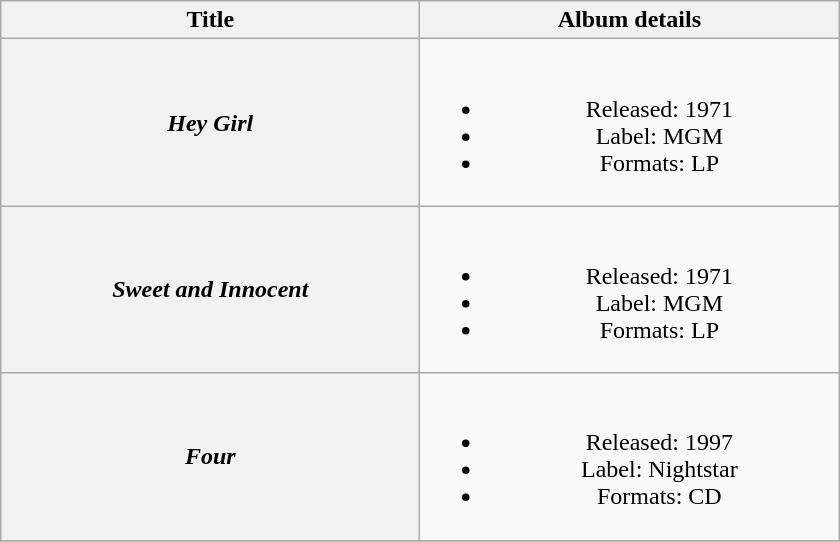<table class="wikitable plainrowheaders" style="text-align:center;" border="1">
<tr>
<th style="width:17em;">Title</th>
<th style="width:17em;">Album details</th>
</tr>
<tr>
<th scope="row"><em>Hey Girl</em></th>
<td><br><ul><li>Released: 1971</li><li>Label: MGM</li><li>Formats: LP</li></ul></td>
</tr>
<tr>
<th scope="row"><em>Sweet and Innocent</em></th>
<td><br><ul><li>Released: 1971</li><li>Label: MGM</li><li>Formats: LP</li></ul></td>
</tr>
<tr>
<th scope="row"><em>Four</em></th>
<td><br><ul><li>Released: 1997</li><li>Label: Nightstar</li><li>Formats: CD</li></ul></td>
</tr>
<tr>
</tr>
</table>
